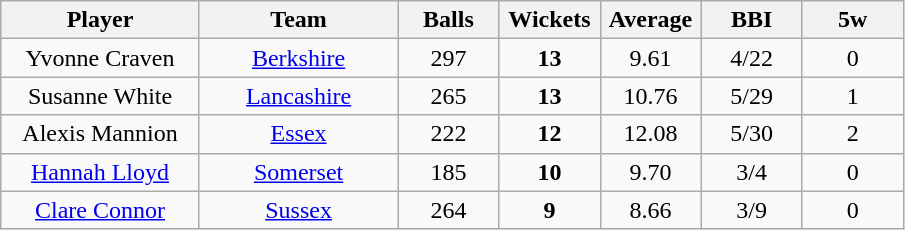<table class="wikitable" style="text-align:center">
<tr>
<th width=125>Player</th>
<th width=125>Team</th>
<th width=60>Balls</th>
<th width=60>Wickets</th>
<th width=60>Average</th>
<th width=60>BBI</th>
<th width=60>5w</th>
</tr>
<tr>
<td>Yvonne Craven</td>
<td><a href='#'>Berkshire</a></td>
<td>297</td>
<td><strong>13</strong></td>
<td>9.61</td>
<td>4/22</td>
<td>0</td>
</tr>
<tr>
<td>Susanne White</td>
<td><a href='#'>Lancashire</a></td>
<td>265</td>
<td><strong>13</strong></td>
<td>10.76</td>
<td>5/29</td>
<td>1</td>
</tr>
<tr>
<td>Alexis Mannion</td>
<td><a href='#'>Essex</a></td>
<td>222</td>
<td><strong>12</strong></td>
<td>12.08</td>
<td>5/30</td>
<td>2</td>
</tr>
<tr>
<td><a href='#'>Hannah Lloyd</a></td>
<td><a href='#'>Somerset</a></td>
<td>185</td>
<td><strong>10</strong></td>
<td>9.70</td>
<td>3/4</td>
<td>0</td>
</tr>
<tr>
<td><a href='#'>Clare Connor</a></td>
<td><a href='#'>Sussex</a></td>
<td>264</td>
<td><strong>9</strong></td>
<td>8.66</td>
<td>3/9</td>
<td>0</td>
</tr>
</table>
